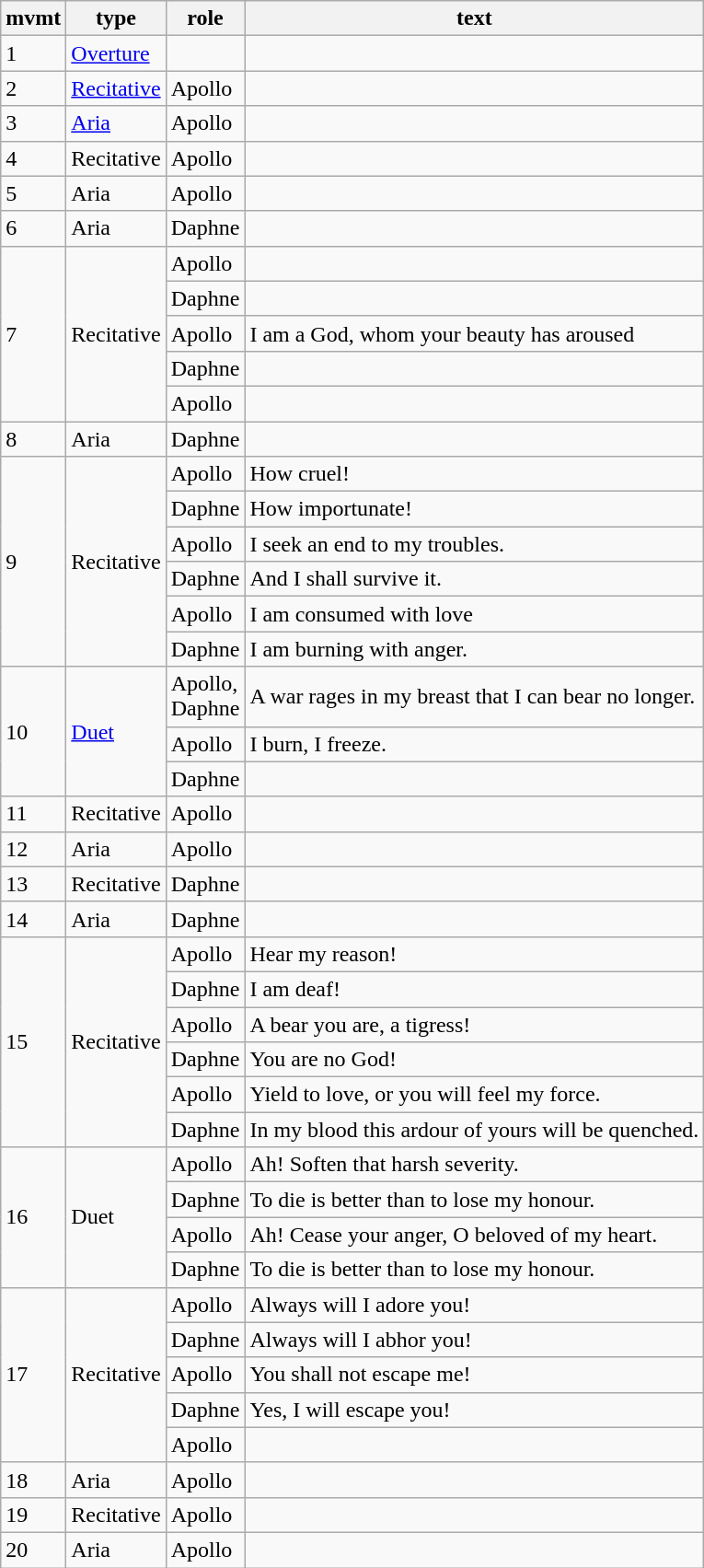<table class="wikitable">
<tr>
<th>mvmt</th>
<th>type</th>
<th>role</th>
<th>text</th>
</tr>
<tr>
<td>1</td>
<td><a href='#'>Overture</a></td>
<td></td>
<td></td>
</tr>
<tr>
<td>2</td>
<td><a href='#'>Recitative</a></td>
<td>Apollo</td>
<td></td>
</tr>
<tr>
<td>3</td>
<td><a href='#'>Aria</a></td>
<td>Apollo</td>
<td></td>
</tr>
<tr>
<td>4</td>
<td>Recitative</td>
<td>Apollo</td>
<td></td>
</tr>
<tr>
<td>5</td>
<td>Aria</td>
<td>Apollo</td>
<td></td>
</tr>
<tr>
<td>6</td>
<td>Aria</td>
<td>Daphne</td>
<td></td>
</tr>
<tr>
<td rowspan=5>7</td>
<td rowspan=5>Recitative</td>
<td>Apollo</td>
<td></td>
</tr>
<tr>
<td>Daphne</td>
<td></td>
</tr>
<tr>
<td>Apollo</td>
<td>I am a God, whom your beauty has aroused</td>
</tr>
<tr>
<td>Daphne</td>
<td></td>
</tr>
<tr>
<td>Apollo</td>
<td></td>
</tr>
<tr>
<td>8</td>
<td>Aria</td>
<td>Daphne</td>
<td></td>
</tr>
<tr>
<td rowspan=6>9</td>
<td rowspan=6>Recitative</td>
<td>Apollo</td>
<td>How cruel!</td>
</tr>
<tr>
<td>Daphne</td>
<td>How importunate!</td>
</tr>
<tr>
<td>Apollo</td>
<td>I seek an end to my troubles.</td>
</tr>
<tr>
<td>Daphne</td>
<td>And I shall survive it.</td>
</tr>
<tr>
<td>Apollo</td>
<td>I am consumed with love</td>
</tr>
<tr>
<td>Daphne</td>
<td>I am burning with anger.</td>
</tr>
<tr>
<td rowspan=3>10</td>
<td rowspan=3><a href='#'>Duet</a></td>
<td>Apollo,<br>Daphne</td>
<td>A war rages in my breast that I can bear no longer.</td>
</tr>
<tr>
<td>Apollo</td>
<td>I burn, I freeze.</td>
</tr>
<tr>
<td>Daphne</td>
<td></td>
</tr>
<tr>
<td>11</td>
<td>Recitative</td>
<td>Apollo</td>
<td></td>
</tr>
<tr>
<td>12</td>
<td>Aria</td>
<td>Apollo</td>
<td></td>
</tr>
<tr>
<td>13</td>
<td>Recitative</td>
<td>Daphne</td>
<td></td>
</tr>
<tr>
<td>14</td>
<td>Aria</td>
<td>Daphne</td>
<td></td>
</tr>
<tr>
<td rowspan=6>15</td>
<td rowspan=6>Recitative</td>
<td>Apollo</td>
<td>Hear my reason!</td>
</tr>
<tr>
<td>Daphne</td>
<td>I am deaf!</td>
</tr>
<tr>
<td>Apollo</td>
<td>A bear you are, a tigress!</td>
</tr>
<tr>
<td>Daphne</td>
<td>You are no God!</td>
</tr>
<tr>
<td>Apollo</td>
<td>Yield to love, or you will feel my force.</td>
</tr>
<tr>
<td>Daphne</td>
<td>In my blood this ardour of yours will be quenched.</td>
</tr>
<tr>
<td rowspan=4>16</td>
<td rowspan=4>Duet</td>
<td>Apollo</td>
<td>Ah! Soften that harsh severity.</td>
</tr>
<tr>
<td>Daphne</td>
<td>To die is better than to lose my honour.</td>
</tr>
<tr>
<td>Apollo</td>
<td>Ah! Cease your anger, O beloved of my heart.</td>
</tr>
<tr>
<td>Daphne</td>
<td>To die is better than to lose my honour.</td>
</tr>
<tr>
<td rowspan=5>17</td>
<td rowspan=5>Recitative</td>
<td>Apollo</td>
<td>Always will I adore you!</td>
</tr>
<tr>
<td>Daphne</td>
<td>Always will I abhor you!</td>
</tr>
<tr>
<td>Apollo</td>
<td>You shall not escape me!</td>
</tr>
<tr>
<td>Daphne</td>
<td>Yes, I will escape you!</td>
</tr>
<tr>
<td>Apollo</td>
<td></td>
</tr>
<tr>
<td>18</td>
<td>Aria</td>
<td>Apollo</td>
<td></td>
</tr>
<tr>
<td>19</td>
<td>Recitative</td>
<td>Apollo</td>
<td></td>
</tr>
<tr>
<td>20</td>
<td>Aria</td>
<td>Apollo</td>
<td></td>
</tr>
</table>
